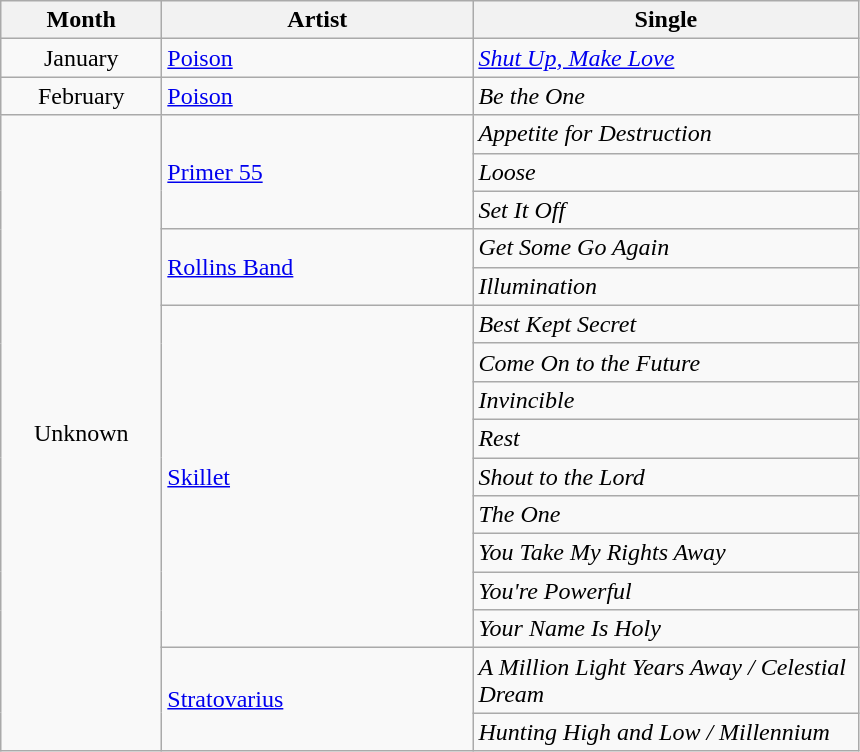<table class="wikitable" border="1">
<tr>
<th width="100">Month</th>
<th width="200">Artist</th>
<th width="250">Single</th>
</tr>
<tr>
<td align="center">January</td>
<td><a href='#'>Poison</a></td>
<td><em><a href='#'>Shut Up, Make Love</a></em></td>
</tr>
<tr>
<td align="center">February</td>
<td><a href='#'>Poison</a></td>
<td><em>Be the One</em></td>
</tr>
<tr>
<td align="center" rowspan="16">Unknown</td>
<td rowspan="3"><a href='#'>Primer 55</a></td>
<td><em>Appetite for Destruction</em></td>
</tr>
<tr>
<td><em>Loose</em></td>
</tr>
<tr>
<td><em>Set It Off</em></td>
</tr>
<tr>
<td rowspan="2"><a href='#'>Rollins Band</a></td>
<td><em>Get Some Go Again</em></td>
</tr>
<tr>
<td><em>Illumination</em></td>
</tr>
<tr>
<td rowspan="9"><a href='#'>Skillet</a></td>
<td><em>Best Kept Secret</em></td>
</tr>
<tr>
<td><em>Come On to the Future</em></td>
</tr>
<tr>
<td><em>Invincible</em></td>
</tr>
<tr>
<td><em>Rest</em></td>
</tr>
<tr>
<td><em>Shout to the Lord</em></td>
</tr>
<tr>
<td><em>The One</em></td>
</tr>
<tr>
<td><em>You Take My Rights Away</em></td>
</tr>
<tr>
<td><em>You're Powerful</em></td>
</tr>
<tr>
<td><em>Your Name Is Holy</em></td>
</tr>
<tr>
<td rowspan="2"><a href='#'>Stratovarius</a></td>
<td><em>A Million Light Years Away / Celestial Dream</em></td>
</tr>
<tr>
<td><em>Hunting High and Low / Millennium</em></td>
</tr>
</table>
